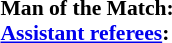<table style="width:100%; font-size:90%;">
<tr>
<td><br><strong>Man of the Match:</strong><br><strong><a href='#'>Assistant referees</a>:</strong></td>
</tr>
</table>
